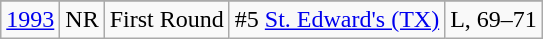<table class="wikitable" style="text-align:center">
<tr>
</tr>
<tr style="text-align:center;">
<td><a href='#'>1993</a></td>
<td>NR</td>
<td>First Round</td>
<td>#5 <a href='#'>St. Edward's (TX)</a></td>
<td>L, 69–71</td>
</tr>
</table>
